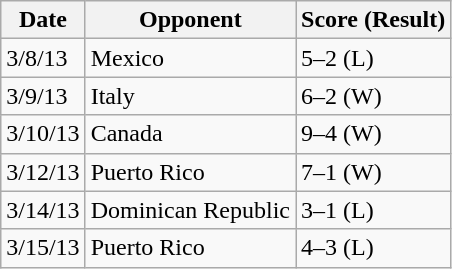<table class="wikitable">
<tr>
<th>Date</th>
<th>Opponent</th>
<th>Score (Result)</th>
</tr>
<tr>
<td>3/8/13</td>
<td>Mexico</td>
<td>5–2 (L)</td>
</tr>
<tr>
<td>3/9/13</td>
<td>Italy</td>
<td>6–2 (W)</td>
</tr>
<tr>
<td>3/10/13</td>
<td>Canada</td>
<td>9–4 (W)</td>
</tr>
<tr>
<td>3/12/13</td>
<td>Puerto Rico</td>
<td>7–1 (W)</td>
</tr>
<tr>
<td>3/14/13</td>
<td>Dominican Republic</td>
<td>3–1 (L)</td>
</tr>
<tr>
<td>3/15/13</td>
<td>Puerto Rico</td>
<td>4–3 (L)</td>
</tr>
</table>
